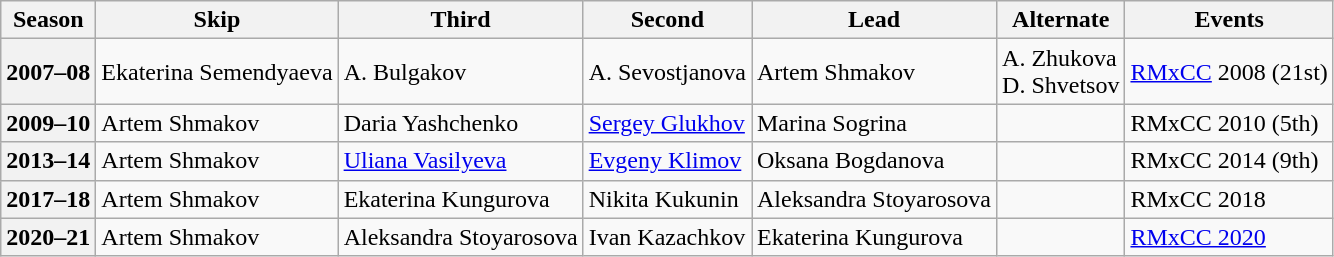<table class="wikitable">
<tr>
<th scope="col">Season</th>
<th scope="col">Skip</th>
<th scope="col">Third</th>
<th scope="col">Second</th>
<th scope="col">Lead</th>
<th scope="col">Alternate</th>
<th scope="col">Events</th>
</tr>
<tr>
<th scope="row">2007–08</th>
<td>Ekaterina Semendyaeva</td>
<td>A. Bulgakov</td>
<td>A. Sevostjanova</td>
<td>Artem Shmakov</td>
<td>A. Zhukova<br>D. Shvetsov</td>
<td><a href='#'>RMxCC</a> 2008 (21st)</td>
</tr>
<tr>
<th scope="row">2009–10</th>
<td>Artem Shmakov</td>
<td>Daria Yashchenko</td>
<td><a href='#'>Sergey Glukhov</a></td>
<td>Marina Sogrina</td>
<td></td>
<td>RMxCC 2010 (5th)</td>
</tr>
<tr>
<th scope="row">2013–14</th>
<td>Artem Shmakov</td>
<td><a href='#'>Uliana Vasilyeva</a></td>
<td><a href='#'>Evgeny Klimov</a></td>
<td>Oksana Bogdanova</td>
<td></td>
<td>RMxCC 2014 (9th)</td>
</tr>
<tr>
<th scope="row">2017–18</th>
<td>Artem Shmakov</td>
<td>Ekaterina Kungurova</td>
<td>Nikita Kukunin</td>
<td>Aleksandra Stoyarosova</td>
<td></td>
<td>RMxCC 2018 </td>
</tr>
<tr>
<th scope="row">2020–21</th>
<td>Artem Shmakov</td>
<td>Aleksandra Stoyarosova</td>
<td>Ivan Kazachkov</td>
<td>Ekaterina Kungurova</td>
<td></td>
<td><a href='#'>RMxCC 2020</a> </td>
</tr>
</table>
